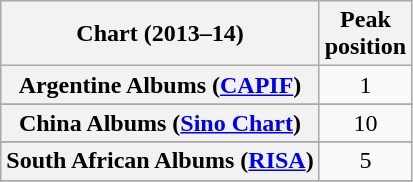<table class="wikitable sortable plainrowheaders" style="text-align:center">
<tr>
<th scope="col">Chart (2013–14)</th>
<th scope="col">Peak<br>position</th>
</tr>
<tr>
<th scope="row">Argentine Albums (<a href='#'>CAPIF</a>)</th>
<td>1</td>
</tr>
<tr>
</tr>
<tr>
</tr>
<tr>
</tr>
<tr>
</tr>
<tr>
</tr>
<tr>
<th scope="row">China Albums (<a href='#'>Sino Chart</a>)</th>
<td>10</td>
</tr>
<tr>
</tr>
<tr>
</tr>
<tr>
</tr>
<tr>
</tr>
<tr>
</tr>
<tr>
</tr>
<tr>
</tr>
<tr>
</tr>
<tr>
</tr>
<tr>
</tr>
<tr>
</tr>
<tr>
</tr>
<tr>
</tr>
<tr>
</tr>
<tr>
</tr>
<tr>
</tr>
<tr>
</tr>
<tr>
</tr>
<tr>
<th scope="row">South African Albums (<a href='#'>RISA</a>)</th>
<td>5</td>
</tr>
<tr>
</tr>
<tr>
</tr>
<tr>
</tr>
<tr>
</tr>
<tr>
</tr>
</table>
